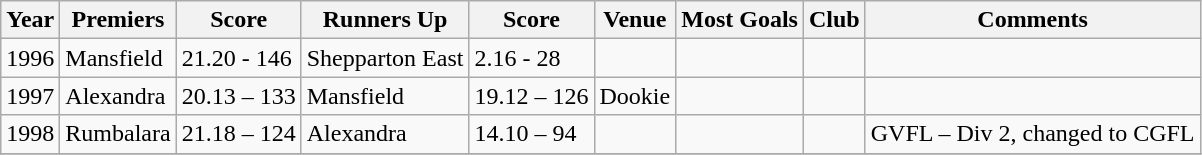<table class="wikitable sortable">
<tr>
<th>Year</th>
<th><span><strong>Premiers</strong></span></th>
<th>Score</th>
<th>Runners Up</th>
<th>Score</th>
<th>Venue</th>
<th>Most Goals</th>
<th>Club</th>
<th>Comments</th>
</tr>
<tr>
<td>1996</td>
<td>Mansfield</td>
<td>21.20 - 146</td>
<td>Shepparton East</td>
<td>2.16 - 28</td>
<td></td>
<td></td>
<td></td>
<td></td>
</tr>
<tr>
<td>1997</td>
<td>Alexandra</td>
<td>20.13 – 133</td>
<td>Mansfield</td>
<td>19.12 – 126</td>
<td>Dookie</td>
<td></td>
<td></td>
<td></td>
</tr>
<tr>
<td>1998</td>
<td>Rumbalara</td>
<td>21.18 – 124</td>
<td>Alexandra</td>
<td>14.10 – 94</td>
<td></td>
<td></td>
<td></td>
<td>GVFL – Div 2, changed to CGFL</td>
</tr>
<tr>
</tr>
</table>
